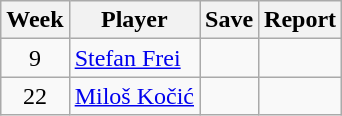<table class=wikitable>
<tr>
<th>Week</th>
<th>Player</th>
<th>Save</th>
<th>Report</th>
</tr>
<tr>
<td align=center>9</td>
<td> <a href='#'>Stefan Frei</a></td>
<td align=center></td>
<td></td>
</tr>
<tr>
<td align=center>22</td>
<td> <a href='#'>Miloš Kočić</a></td>
<td align=center></td>
<td></td>
</tr>
</table>
